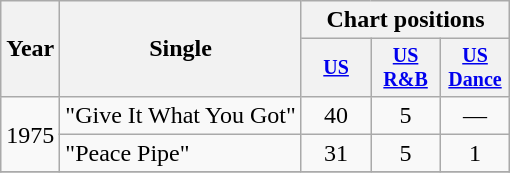<table class="wikitable" style="text-align:center;">
<tr>
<th rowspan="2">Year</th>
<th rowspan="2">Single</th>
<th colspan="3">Chart positions</th>
</tr>
<tr style="font-size:smaller;">
<th width="40"><a href='#'>US</a></th>
<th width="40"><a href='#'>US<br>R&B</a></th>
<th width="40"><a href='#'>US<br>Dance</a></th>
</tr>
<tr>
<td rowspan="2">1975</td>
<td align="left">"Give It What You Got"</td>
<td>40</td>
<td>5</td>
<td>—</td>
</tr>
<tr>
<td align="left">"Peace Pipe"</td>
<td>31</td>
<td>5</td>
<td>1</td>
</tr>
<tr>
</tr>
</table>
